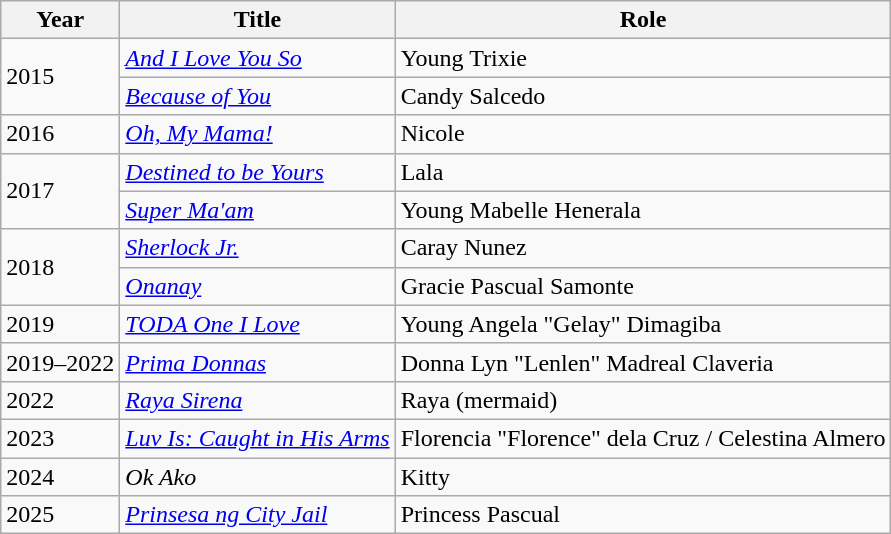<table class="wikitable sortable">
<tr>
<th>Year</th>
<th>Title</th>
<th>Role</th>
</tr>
<tr>
<td rowspan="2">2015</td>
<td><em><a href='#'>And I Love You So</a></em></td>
<td>Young Trixie</td>
</tr>
<tr>
<td><em><a href='#'>Because of You</a></em></td>
<td>Candy Salcedo</td>
</tr>
<tr>
<td>2016</td>
<td><em><a href='#'>Oh, My Mama!</a></em></td>
<td>Nicole</td>
</tr>
<tr>
<td rowspan="2">2017</td>
<td><em><a href='#'>Destined to be Yours</a></em></td>
<td>Lala</td>
</tr>
<tr>
<td><em><a href='#'>Super Ma'am</a></em></td>
<td>Young Mabelle Henerala</td>
</tr>
<tr>
<td rowspan="2">2018</td>
<td><em><a href='#'>Sherlock Jr.</a></em></td>
<td>Caray Nunez</td>
</tr>
<tr>
<td><em><a href='#'>Onanay</a></em></td>
<td>Gracie Pascual Samonte</td>
</tr>
<tr>
<td>2019</td>
<td><em><a href='#'>TODA One I Love</a></em></td>
<td>Young Angela "Gelay" Dimagiba</td>
</tr>
<tr>
<td>2019–2022</td>
<td><em><a href='#'>Prima Donnas</a></em></td>
<td>Donna Lyn "Lenlen" Madreal Claveria</td>
</tr>
<tr>
<td>2022</td>
<td><em><a href='#'>Raya Sirena</a></em></td>
<td>Raya (mermaid)</td>
</tr>
<tr>
<td>2023</td>
<td><em><a href='#'>Luv Is: Caught in His Arms</a></em></td>
<td>Florencia "Florence" dela Cruz / Celestina Almero</td>
</tr>
<tr>
<td>2024</td>
<td><em>Ok Ako</em></td>
<td>Kitty</td>
</tr>
<tr>
<td>2025</td>
<td><em><a href='#'>Prinsesa ng City Jail</a></em></td>
<td>Princess Pascual</td>
</tr>
</table>
